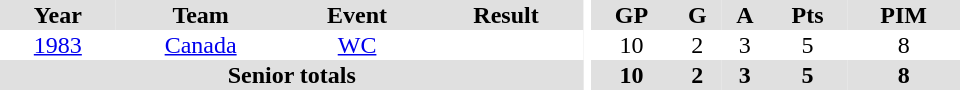<table border="0" cellpadding="1" cellspacing="0" ID="Table3" style="text-align:center; width:40em">
<tr bgcolor="#e0e0e0">
<th>Year</th>
<th>Team</th>
<th>Event</th>
<th>Result</th>
<th rowspan="102" bgcolor="#ffffff"></th>
<th>GP</th>
<th>G</th>
<th>A</th>
<th>Pts</th>
<th>PIM</th>
</tr>
<tr>
<td><a href='#'>1983</a></td>
<td><a href='#'>Canada</a></td>
<td><a href='#'>WC</a></td>
<td></td>
<td>10</td>
<td>2</td>
<td>3</td>
<td>5</td>
<td>8</td>
</tr>
<tr bgcolor="#e0e0e0">
<th colspan="4">Senior totals</th>
<th>10</th>
<th>2</th>
<th>3</th>
<th>5</th>
<th>8</th>
</tr>
</table>
